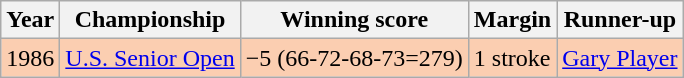<table class="wikitable">
<tr>
<th>Year</th>
<th>Championship</th>
<th>Winning score</th>
<th>Margin</th>
<th>Runner-up</th>
</tr>
<tr style="background:#FBCEB1;">
<td>1986</td>
<td><a href='#'>U.S. Senior Open</a></td>
<td>−5 (66-72-68-73=279)</td>
<td>1 stroke</td>
<td> <a href='#'>Gary Player</a></td>
</tr>
</table>
